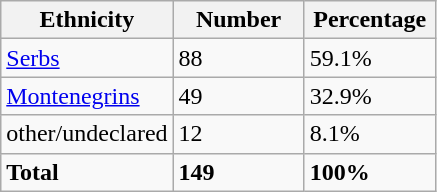<table class="wikitable">
<tr>
<th width="100px">Ethnicity</th>
<th width="80px">Number</th>
<th width="80px">Percentage</th>
</tr>
<tr>
<td><a href='#'>Serbs</a></td>
<td>88</td>
<td>59.1%</td>
</tr>
<tr>
<td><a href='#'>Montenegrins</a></td>
<td>49</td>
<td>32.9%</td>
</tr>
<tr>
<td>other/undeclared</td>
<td>12</td>
<td>8.1%</td>
</tr>
<tr>
<td><strong>Total</strong></td>
<td><strong>149</strong></td>
<td><strong>100%</strong></td>
</tr>
</table>
